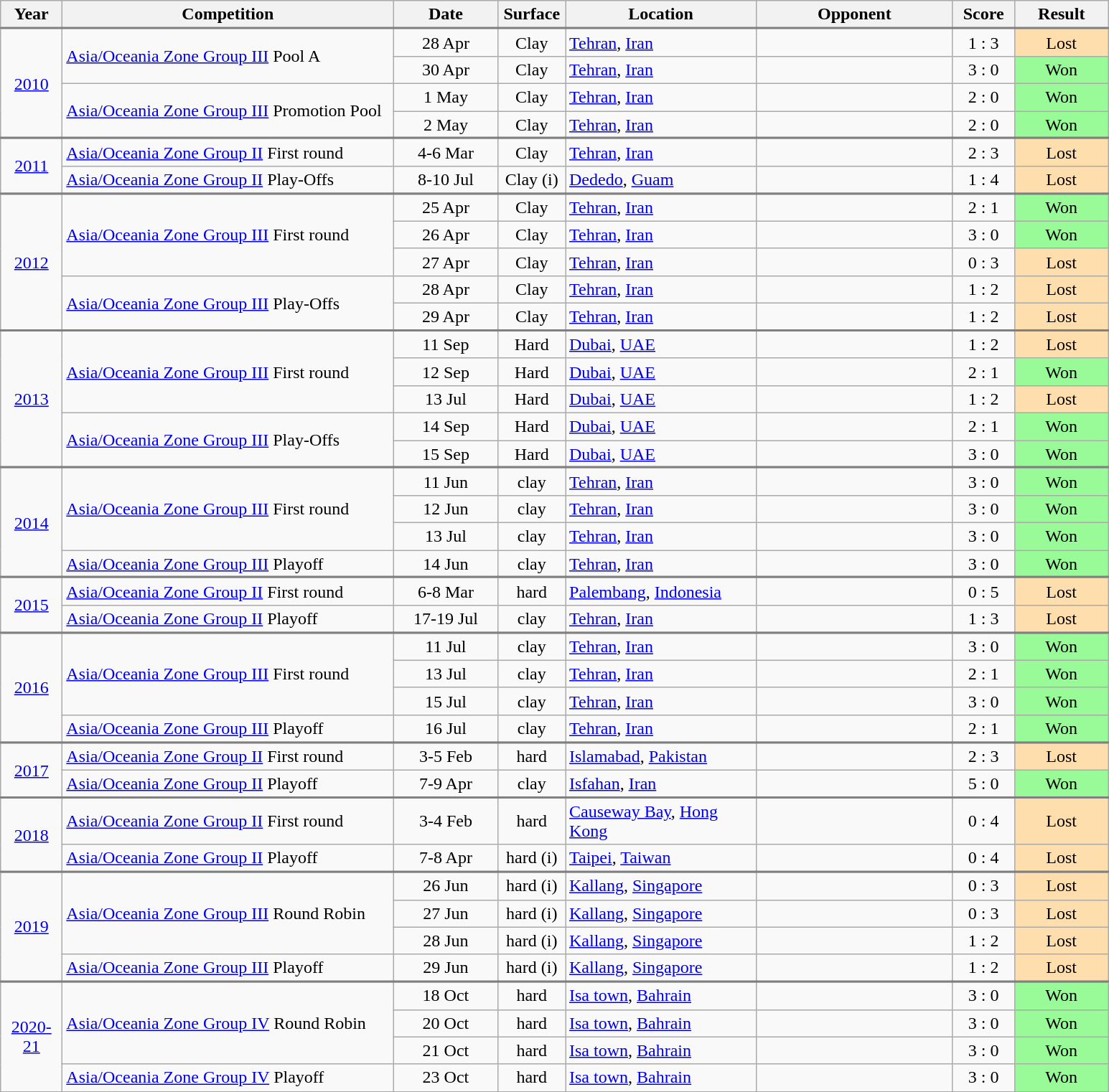<table class="wikitable">
<tr>
<th width="50">Year</th>
<th width="300">Competition</th>
<th width="90">Date</th>
<th width="55">Surface</th>
<th width="170">Location</th>
<th width="175">Opponent</th>
<th width="50">Score</th>
<th width="80">Result</th>
</tr>
<tr style="border-top:2px solid gray;">
<td align="center" rowspan="4"><a href='#'>2010</a></td>
<td rowspan="2"><a href='#'>Asia/Oceania Zone Group III</a> Pool A</td>
<td align="center">28 Apr</td>
<td align="center">Clay</td>
<td><a href='#'>Tehran</a>, <a href='#'>Iran</a></td>
<td></td>
<td align="center">1 : 3</td>
<td align="center" bgcolor="#FFDEAD">Lost</td>
</tr>
<tr>
<td align="center">30 Apr</td>
<td align="center">Clay</td>
<td><a href='#'>Tehran</a>, <a href='#'>Iran</a></td>
<td></td>
<td align="center">3 : 0</td>
<td align="center" bgcolor="#98FB98">Won</td>
</tr>
<tr>
<td rowspan="2"><a href='#'>Asia/Oceania Zone Group III</a> Promotion Pool</td>
<td align="center">1 May</td>
<td align="center">Clay</td>
<td><a href='#'>Tehran</a>, <a href='#'>Iran</a></td>
<td></td>
<td align="center">2 : 0</td>
<td align="center" bgcolor="#98FB98">Won</td>
</tr>
<tr>
<td align="center">2 May</td>
<td align="center">Clay</td>
<td><a href='#'>Tehran</a>, <a href='#'>Iran</a></td>
<td></td>
<td align="center">2 : 0</td>
<td align="center" bgcolor="#98FB98">Won</td>
</tr>
<tr>
</tr>
<tr style="border-top:2px solid gray;">
<td align="center" rowspan="2"><a href='#'>2011</a></td>
<td rowspan="1"><a href='#'>Asia/Oceania Zone Group II</a> First round</td>
<td align="center">4-6 Mar</td>
<td align="center">Clay</td>
<td><a href='#'>Tehran</a>, <a href='#'>Iran</a></td>
<td></td>
<td align="center">2 : 3</td>
<td align="center" bgcolor="#FFDEAD">Lost</td>
</tr>
<tr>
<td rowspan="1"><a href='#'>Asia/Oceania Zone Group II</a> Play-Offs</td>
<td align="center">8-10 Jul</td>
<td align="center">Clay (i)</td>
<td><a href='#'>Dededo</a>, <a href='#'>Guam</a></td>
<td></td>
<td align="center">1 : 4</td>
<td align="center" bgcolor="#FFDEAD">Lost</td>
</tr>
<tr>
</tr>
<tr style="border-top:2px solid gray;">
<td align="center" rowspan="5"><a href='#'>2012</a></td>
<td rowspan="3"><a href='#'>Asia/Oceania Zone Group III</a> First round</td>
<td align="center">25 Apr</td>
<td align="center">Clay</td>
<td><a href='#'>Tehran</a>, <a href='#'>Iran</a></td>
<td></td>
<td align="center">2 : 1</td>
<td align="center" bgcolor="#98FB98">Won</td>
</tr>
<tr>
<td align="center">26 Apr</td>
<td align="center">Clay</td>
<td><a href='#'>Tehran</a>, <a href='#'>Iran</a></td>
<td></td>
<td align="center">3 : 0</td>
<td align="center" bgcolor="#98FB98">Won</td>
</tr>
<tr>
<td align="center">27 Apr</td>
<td align="center">Clay</td>
<td><a href='#'>Tehran</a>, <a href='#'>Iran</a></td>
<td></td>
<td align="center">0 : 3</td>
<td align="center" bgcolor="#FFDEAD">Lost</td>
</tr>
<tr>
<td rowspan="2"><a href='#'>Asia/Oceania Zone Group III</a> Play-Offs</td>
<td align="center">28 Apr</td>
<td align="center">Clay</td>
<td><a href='#'>Tehran</a>, <a href='#'>Iran</a></td>
<td></td>
<td align="center">1 : 2</td>
<td align="center" bgcolor="#FFDEAD">Lost</td>
</tr>
<tr>
<td align="center">29 Apr</td>
<td align="center">Clay</td>
<td><a href='#'>Tehran</a>, <a href='#'>Iran</a></td>
<td></td>
<td align="center">1 : 2</td>
<td align="center" bgcolor="#FFDEAD">Lost</td>
</tr>
<tr>
</tr>
<tr style="border-top:2px solid gray;">
</tr>
<tr style="border-top:2px solid gray;">
<td align="center" rowspan="5"><a href='#'>2013</a></td>
<td rowspan="3"><a href='#'>Asia/Oceania Zone Group III</a> First round</td>
<td align="center">11 Sep</td>
<td align="center">Hard</td>
<td><a href='#'>Dubai</a>, <a href='#'>UAE</a></td>
<td></td>
<td align="center">1 : 2</td>
<td align="center" bgcolor="#FFDEAD">Lost</td>
</tr>
<tr>
<td align="center">12 Sep</td>
<td align="center">Hard</td>
<td><a href='#'>Dubai</a>, <a href='#'>UAE</a></td>
<td></td>
<td align="center">2 : 1</td>
<td align="center" bgcolor="#98FB98">Won</td>
</tr>
<tr>
<td align="center">13 Jul</td>
<td align="center">Hard</td>
<td><a href='#'>Dubai</a>, <a href='#'>UAE</a></td>
<td></td>
<td align="center">1 : 2</td>
<td align="center" bgcolor="#FFDEAD">Lost</td>
</tr>
<tr>
<td rowspan="2"><a href='#'>Asia/Oceania Zone Group III</a> Play-Offs</td>
<td align="center">14 Sep</td>
<td align="center">Hard</td>
<td><a href='#'>Dubai</a>, <a href='#'>UAE</a></td>
<td></td>
<td align="center">2 : 1</td>
<td align="center" bgcolor="#98FB98">Won</td>
</tr>
<tr>
<td align="center">15 Sep</td>
<td align="center">Hard</td>
<td><a href='#'>Dubai</a>, <a href='#'>UAE</a></td>
<td></td>
<td align="center">3 : 0</td>
<td align="center" bgcolor="#98FB98">Won</td>
</tr>
<tr>
</tr>
<tr style="border-top:2px solid gray;">
<td align="center" rowspan="4"><a href='#'>2014</a></td>
<td rowspan="3"><a href='#'>Asia/Oceania Zone Group III</a> First round</td>
<td align="center">11 Jun</td>
<td align="center">clay</td>
<td><a href='#'>Tehran</a>, <a href='#'>Iran</a></td>
<td></td>
<td align="center">3 : 0</td>
<td align="center" bgcolor="#98FB98">Won</td>
</tr>
<tr>
<td align="center">12 Jun</td>
<td align="center">clay</td>
<td><a href='#'>Tehran</a>, <a href='#'>Iran</a></td>
<td></td>
<td align="center">3 : 0</td>
<td align="center" bgcolor="#98FB98">Won</td>
</tr>
<tr>
<td align="center">13 Jul</td>
<td align="center">clay</td>
<td><a href='#'>Tehran</a>, <a href='#'>Iran</a></td>
<td></td>
<td align="center">3 : 0</td>
<td align="center" bgcolor="#98FB98">Won</td>
</tr>
<tr>
<td><a href='#'>Asia/Oceania Zone Group III</a> Playoff</td>
<td align="center">14 Jun</td>
<td align="center">clay</td>
<td><a href='#'>Tehran</a>, <a href='#'>Iran</a></td>
<td></td>
<td align="center">3 : 0</td>
<td align="center" bgcolor="#98FB98">Won</td>
</tr>
<tr>
</tr>
<tr style="border-top:2px solid gray;">
<td align="center" rowspan="2"><a href='#'>2015</a></td>
<td rowspan="1"><a href='#'>Asia/Oceania Zone Group II</a> First round</td>
<td align="center">6-8 Mar</td>
<td align="center">hard</td>
<td><a href='#'>Palembang</a>, <a href='#'>Indonesia</a></td>
<td></td>
<td align="center">0 : 5</td>
<td align="center" bgcolor="#FFDEAD">Lost</td>
</tr>
<tr>
<td><a href='#'>Asia/Oceania Zone Group II</a> Playoff</td>
<td align="center">17-19 Jul</td>
<td align="center">clay</td>
<td><a href='#'>Tehran</a>, <a href='#'>Iran</a></td>
<td></td>
<td align="center">1 : 3</td>
<td align="center" bgcolor="#FFDEAD">Lost</td>
</tr>
<tr>
</tr>
<tr style="border-top:2px solid gray;">
<td align="center" rowspan="4"><a href='#'>2016</a></td>
<td rowspan="3"><a href='#'>Asia/Oceania Zone Group III</a> First round</td>
<td align="center">11 Jul</td>
<td align="center">clay</td>
<td><a href='#'>Tehran</a>, <a href='#'>Iran</a></td>
<td></td>
<td align="center">3 : 0</td>
<td align="center" bgcolor="#98FB98">Won</td>
</tr>
<tr>
<td align="center">13 Jul</td>
<td align="center">clay</td>
<td><a href='#'>Tehran</a>, <a href='#'>Iran</a></td>
<td></td>
<td align="center">2 : 1</td>
<td align="center" bgcolor="#98FB98">Won</td>
</tr>
<tr>
<td align="center">15 Jul</td>
<td align="center">clay</td>
<td><a href='#'>Tehran</a>, <a href='#'>Iran</a></td>
<td></td>
<td align="center">3 : 0</td>
<td align="center" bgcolor="#98FB98">Won</td>
</tr>
<tr>
<td><a href='#'>Asia/Oceania Zone Group III</a> Playoff</td>
<td align="center">16 Jul</td>
<td align="center">clay</td>
<td><a href='#'>Tehran</a>, <a href='#'>Iran</a></td>
<td></td>
<td align="center">2 : 1</td>
<td align="center" bgcolor="#98FB98">Won</td>
</tr>
<tr>
</tr>
<tr style="border-top:2px solid gray;">
<td align="center" rowspan="2"><a href='#'>2017</a></td>
<td rowspan="1"><a href='#'>Asia/Oceania Zone Group II</a> First round</td>
<td align="center">3-5 Feb</td>
<td align="center">hard</td>
<td><a href='#'>Islamabad</a>, <a href='#'>Pakistan</a></td>
<td></td>
<td align="center">2 : 3</td>
<td align="center" bgcolor="#FFDEAD">Lost</td>
</tr>
<tr>
<td><a href='#'>Asia/Oceania Zone Group II</a> Playoff</td>
<td align="center">7-9 Apr</td>
<td align="center">clay</td>
<td><a href='#'>Isfahan</a>, <a href='#'>Iran</a></td>
<td></td>
<td align="center">5 : 0</td>
<td align="center" bgcolor="#98FB98">Won</td>
</tr>
<tr>
</tr>
<tr style="border-top:2px solid gray;">
<td align="center" rowspan="2"><a href='#'>2018</a></td>
<td rowspan="1"><a href='#'>Asia/Oceania Zone Group II</a> First round</td>
<td align="center">3-4 Feb</td>
<td align="center">hard</td>
<td><a href='#'>Causeway Bay</a>, <a href='#'>Hong Kong</a></td>
<td></td>
<td align="center">0 : 4</td>
<td align="center" bgcolor="#FFDEAD">Lost</td>
</tr>
<tr>
<td><a href='#'>Asia/Oceania Zone Group II</a> Playoff</td>
<td align="center">7-8 Apr</td>
<td align="center">hard (i)</td>
<td><a href='#'>Taipei</a>, <a href='#'>Taiwan</a></td>
<td></td>
<td align="center">0 : 4</td>
<td align="center" bgcolor="#FFDEAD">Lost</td>
</tr>
<tr>
</tr>
<tr style="border-top:2px solid gray;">
<td align="center" rowspan="4"><a href='#'>2019</a></td>
<td rowspan="3"><a href='#'>Asia/Oceania Zone Group III</a> Round Robin</td>
<td align="center">26 Jun</td>
<td align="center">hard (i)</td>
<td><a href='#'>Kallang</a>, <a href='#'>Singapore</a></td>
<td></td>
<td align="center">0 : 3</td>
<td align="center" bgcolor="#FFDEAD">Lost</td>
</tr>
<tr>
<td align="center">27 Jun</td>
<td align="center">hard (i)</td>
<td><a href='#'>Kallang</a>, <a href='#'>Singapore</a></td>
<td></td>
<td align="center">0 : 3</td>
<td align="center" bgcolor="#FFDEAD">Lost</td>
</tr>
<tr>
<td align="center">28 Jun</td>
<td align="center">hard (i)</td>
<td><a href='#'>Kallang</a>, <a href='#'>Singapore</a></td>
<td></td>
<td align="center">1 : 2</td>
<td align="center" bgcolor="#FFDEAD">Lost</td>
</tr>
<tr>
<td><a href='#'>Asia/Oceania Zone Group III</a> Playoff</td>
<td align="center">29 Jun</td>
<td align="center">hard (i)</td>
<td><a href='#'>Kallang</a>, <a href='#'>Singapore</a></td>
<td></td>
<td align="center">1 : 2</td>
<td align="center" bgcolor="#FFDEAD">Lost</td>
</tr>
<tr>
</tr>
<tr style="border-top:2px solid gray;">
<td align="center" rowspan="4"><a href='#'>2020-21</a></td>
<td rowspan="3"><a href='#'>Asia/Oceania Zone Group IV</a> Round Robin</td>
<td align="center">18 Oct</td>
<td align="center">hard</td>
<td><a href='#'>Isa town</a>, <a href='#'>Bahrain</a></td>
<td></td>
<td align="center">3 : 0</td>
<td align="center" bgcolor="#98FB98">Won</td>
</tr>
<tr>
<td align="center">20 Oct</td>
<td align="center">hard</td>
<td><a href='#'>Isa town</a>, <a href='#'>Bahrain</a></td>
<td></td>
<td align="center">3 : 0</td>
<td align="center" bgcolor="#98FB98">Won</td>
</tr>
<tr>
<td align="center">21 Oct</td>
<td align="center">hard</td>
<td><a href='#'>Isa town</a>, <a href='#'>Bahrain</a></td>
<td></td>
<td align="center">3 : 0</td>
<td align="center" bgcolor="#98FB98">Won</td>
</tr>
<tr>
<td><a href='#'>Asia/Oceania Zone Group IV</a> Playoff</td>
<td align="center">23 Oct</td>
<td align="center">hard</td>
<td><a href='#'>Isa town</a>, <a href='#'>Bahrain</a></td>
<td></td>
<td align="center">3 : 0</td>
<td align="center" bgcolor="#98FB98">Won</td>
</tr>
<tr>
</tr>
</table>
